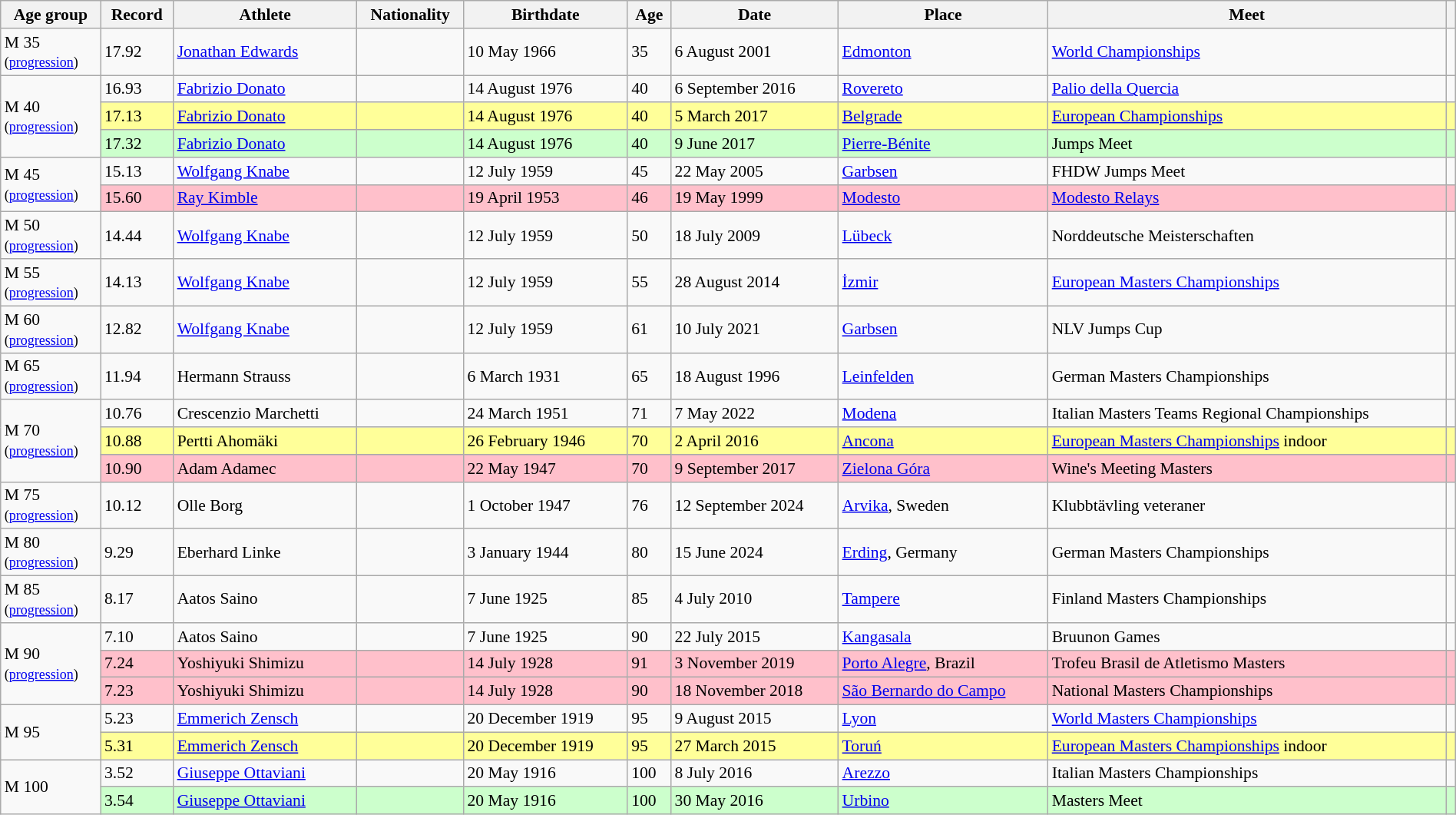<table class="wikitable" style="font-size:90%; width: 100%;">
<tr>
<th>Age group</th>
<th>Record</th>
<th>Athlete</th>
<th>Nationality</th>
<th>Birthdate</th>
<th>Age</th>
<th>Date</th>
<th>Place</th>
<th>Meet</th>
<th></th>
</tr>
<tr>
<td>M 35 <br><small>(<a href='#'>progression</a>)</small></td>
<td>17.92 </td>
<td><a href='#'>Jonathan Edwards</a></td>
<td></td>
<td>10 May 1966</td>
<td>35</td>
<td>6 August 2001</td>
<td><a href='#'>Edmonton</a> </td>
<td><a href='#'>World Championships</a></td>
<td></td>
</tr>
<tr>
<td rowspan=3>M 40 <br><small>(<a href='#'>progression</a>)</small></td>
<td>16.93 </td>
<td><a href='#'>Fabrizio Donato</a></td>
<td></td>
<td>14 August 1976</td>
<td>40</td>
<td>6 September 2016</td>
<td><a href='#'>Rovereto</a> </td>
<td><a href='#'>Palio della Quercia</a></td>
<td></td>
</tr>
<tr style="background:#ff9;">
<td>17.13 </td>
<td><a href='#'>Fabrizio Donato</a></td>
<td></td>
<td>14 August 1976</td>
<td>40</td>
<td>5 March 2017</td>
<td><a href='#'>Belgrade</a> </td>
<td><a href='#'>European Championships</a></td>
<td></td>
</tr>
<tr style="background:#cfc;">
<td>17.32 </td>
<td><a href='#'>Fabrizio Donato</a></td>
<td></td>
<td>14 August 1976</td>
<td>40</td>
<td>9 June 2017</td>
<td><a href='#'>Pierre-Bénite</a> </td>
<td>Jumps Meet</td>
<td></td>
</tr>
<tr>
<td rowspan=2>M 45 <br><small>(<a href='#'>progression</a>)</small></td>
<td>15.13 </td>
<td><a href='#'>Wolfgang Knabe</a></td>
<td></td>
<td>12 July 1959</td>
<td>45</td>
<td>22 May 2005</td>
<td><a href='#'>Garbsen</a> </td>
<td>FHDW Jumps Meet</td>
<td></td>
</tr>
<tr style="background:pink">
<td>15.60 </td>
<td><a href='#'>Ray Kimble</a></td>
<td></td>
<td>19 April 1953</td>
<td>46</td>
<td>19 May 1999</td>
<td><a href='#'>Modesto</a> </td>
<td><a href='#'>Modesto Relays</a></td>
<td></td>
</tr>
<tr>
<td>M 50 <br><small>(<a href='#'>progression</a>)</small></td>
<td>14.44 </td>
<td><a href='#'>Wolfgang Knabe</a></td>
<td></td>
<td>12 July 1959</td>
<td>50</td>
<td>18 July 2009</td>
<td><a href='#'>Lübeck</a> </td>
<td>Norddeutsche Meisterschaften</td>
<td></td>
</tr>
<tr>
<td>M 55 <br><small>(<a href='#'>progression</a>)</small></td>
<td>14.13 </td>
<td><a href='#'>Wolfgang Knabe</a></td>
<td></td>
<td>12 July 1959</td>
<td>55</td>
<td>28 August 2014</td>
<td><a href='#'>İzmir</a> </td>
<td><a href='#'>European Masters Championships</a></td>
<td></td>
</tr>
<tr>
<td>M 60 <br><small>(<a href='#'>progression</a>)</small></td>
<td>12.82 </td>
<td><a href='#'>Wolfgang Knabe</a></td>
<td></td>
<td>12 July 1959</td>
<td>61</td>
<td>10 July 2021</td>
<td><a href='#'>Garbsen</a> </td>
<td>NLV Jumps Cup</td>
<td></td>
</tr>
<tr>
<td>M 65 <br><small>(<a href='#'>progression</a>)</small></td>
<td>11.94 </td>
<td>Hermann Strauss</td>
<td></td>
<td>6 March 1931</td>
<td>65</td>
<td>18 August 1996</td>
<td><a href='#'>Leinfelden</a> </td>
<td>German Masters Championships</td>
<td></td>
</tr>
<tr>
<td rowspan=3>M 70<br><small>(<a href='#'>progression</a>)</small></td>
<td>10.76 </td>
<td>Crescenzio Marchetti</td>
<td></td>
<td>24 March 1951</td>
<td>71</td>
<td>7 May 2022</td>
<td><a href='#'>Modena</a> </td>
<td>Italian Masters Teams Regional Championships</td>
<td></td>
</tr>
<tr style="background:#ff9;">
<td>10.88 </td>
<td>Pertti Ahomäki</td>
<td></td>
<td>26 February 1946</td>
<td>70</td>
<td>2 April 2016</td>
<td><a href='#'>Ancona</a> </td>
<td><a href='#'>European Masters Championships</a> indoor</td>
<td></td>
</tr>
<tr style="background:pink">
<td>10.90 </td>
<td>Adam Adamec</td>
<td></td>
<td>22 May 1947</td>
<td>70</td>
<td>9 September 2017</td>
<td><a href='#'>Zielona Góra</a> </td>
<td>Wine's Meeting Masters</td>
<td></td>
</tr>
<tr>
<td>M 75 <br><small>(<a href='#'>progression</a>)</small></td>
<td>10.12 </td>
<td>Olle Borg</td>
<td></td>
<td>1 October 1947</td>
<td>76</td>
<td>12 September 2024</td>
<td><a href='#'>Arvika</a>, Sweden</td>
<td>Klubbtävling veteraner</td>
<td></td>
</tr>
<tr>
<td>M 80 <br><small>(<a href='#'>progression</a>)</small></td>
<td>9.29 </td>
<td>Eberhard Linke</td>
<td></td>
<td>3 January 1944</td>
<td>80</td>
<td>15 June 2024</td>
<td><a href='#'>Erding</a>, Germany</td>
<td>German Masters Championships</td>
<td></td>
</tr>
<tr>
<td>M 85 <br><small>(<a href='#'>progression</a>)</small></td>
<td>8.17 </td>
<td>Aatos Saino</td>
<td></td>
<td>7 June 1925</td>
<td>85</td>
<td>4 July 2010</td>
<td><a href='#'>Tampere</a> </td>
<td>Finland Masters Championships</td>
<td></td>
</tr>
<tr>
<td rowspan=3>M 90 <br><small>(<a href='#'>progression</a>)</small></td>
<td>7.10 </td>
<td>Aatos Saino</td>
<td></td>
<td>7 June 1925</td>
<td>90</td>
<td>22 July 2015</td>
<td><a href='#'>Kangasala</a> </td>
<td>Bruunon Games</td>
<td></td>
</tr>
<tr style="background:pink">
<td>7.24 </td>
<td>Yoshiyuki Shimizu</td>
<td></td>
<td>14 July 1928</td>
<td>91</td>
<td>3 November 2019</td>
<td><a href='#'>Porto Alegre</a>, Brazil</td>
<td>Trofeu Brasil de Atletismo Masters</td>
<td></td>
</tr>
<tr style="background:pink">
<td>7.23 </td>
<td>Yoshiyuki Shimizu</td>
<td></td>
<td>14 July 1928</td>
<td>90</td>
<td>18 November 2018</td>
<td><a href='#'>São Bernardo do Campo</a> </td>
<td>National Masters Championships</td>
<td></td>
</tr>
<tr>
<td rowspan=2>M 95</td>
<td>5.23 </td>
<td><a href='#'>Emmerich Zensch</a></td>
<td></td>
<td>20 December 1919</td>
<td>95</td>
<td>9 August 2015</td>
<td><a href='#'>Lyon</a> </td>
<td><a href='#'>World Masters Championships</a></td>
<td></td>
</tr>
<tr style="background:#ff9;">
<td>5.31 </td>
<td><a href='#'>Emmerich Zensch</a></td>
<td></td>
<td>20 December 1919</td>
<td>95</td>
<td>27 March 2015</td>
<td><a href='#'>Toruń</a> </td>
<td><a href='#'>European Masters Championships</a> indoor</td>
<td></td>
</tr>
<tr>
<td rowspan=2>M 100</td>
<td>3.52 </td>
<td><a href='#'>Giuseppe Ottaviani</a></td>
<td></td>
<td>20 May 1916</td>
<td>100</td>
<td>8 July 2016</td>
<td><a href='#'>Arezzo</a> </td>
<td>Italian Masters Championships</td>
<td></td>
</tr>
<tr style="background:#cfc;">
<td>3.54 </td>
<td><a href='#'>Giuseppe Ottaviani</a></td>
<td></td>
<td>20 May 1916</td>
<td>100</td>
<td>30 May 2016</td>
<td><a href='#'>Urbino</a> </td>
<td>Masters Meet</td>
<td></td>
</tr>
</table>
